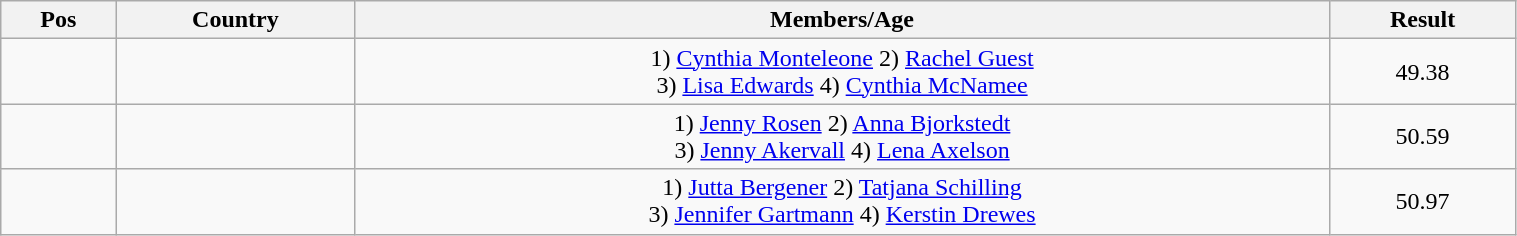<table class="wikitable"  style="text-align:center; width:80%;">
<tr>
<th>Pos</th>
<th>Country</th>
<th>Members/Age</th>
<th>Result</th>
</tr>
<tr>
<td align=center></td>
<td align=left></td>
<td>1) <a href='#'>Cynthia Monteleone</a> 2) <a href='#'>Rachel Guest</a><br>3) <a href='#'>Lisa Edwards</a> 4) <a href='#'>Cynthia McNamee</a></td>
<td>49.38</td>
</tr>
<tr>
<td align=center></td>
<td align=left></td>
<td>1) <a href='#'>Jenny Rosen</a> 2) <a href='#'>Anna Bjorkstedt</a><br>3) <a href='#'>Jenny Akervall</a> 4) <a href='#'>Lena Axelson</a></td>
<td>50.59</td>
</tr>
<tr>
<td align=center></td>
<td align=left></td>
<td>1) <a href='#'>Jutta Bergener</a> 2) <a href='#'>Tatjana Schilling</a><br>3) <a href='#'>Jennifer Gartmann</a> 4) <a href='#'>Kerstin Drewes</a></td>
<td>50.97</td>
</tr>
</table>
